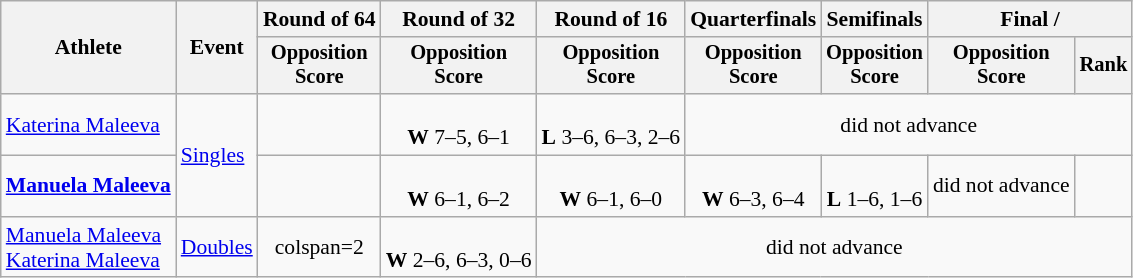<table class=wikitable style="font-size:90%; text-align:center;">
<tr>
<th rowspan=2>Athlete</th>
<th rowspan=2>Event</th>
<th>Round of 64</th>
<th>Round of 32</th>
<th>Round of 16</th>
<th>Quarterfinals</th>
<th>Semifinals</th>
<th colspan=2>Final / </th>
</tr>
<tr style="font-size:95%">
<th>Opposition<br>Score</th>
<th>Opposition<br>Score</th>
<th>Opposition<br>Score</th>
<th>Opposition<br>Score</th>
<th>Opposition<br>Score</th>
<th>Opposition<br>Score</th>
<th>Rank</th>
</tr>
<tr>
<td align=left><a href='#'>Katerina Maleeva</a></td>
<td style="text-align:left;" rowspan="2"><a href='#'>Singles</a></td>
<td></td>
<td><br><strong>W</strong> 7–5, 6–1</td>
<td><br><strong>L</strong> 3–6, 6–3, 2–6</td>
<td colspan=6>did not advance</td>
</tr>
<tr>
<td align=left><strong><a href='#'>Manuela Maleeva</a></strong></td>
<td></td>
<td><br><strong>W</strong> 6–1, 6–2</td>
<td><br><strong>W</strong> 6–1, 6–0</td>
<td><br><strong>W</strong> 6–3, 6–4</td>
<td><br><strong>L</strong> 1–6, 1–6</td>
<td colspan=1>did not advance</td>
<td></td>
</tr>
<tr>
<td align=left><a href='#'>Manuela Maleeva</a><br><a href='#'>Katerina Maleeva</a></td>
<td style="text-align:left;" rowspan="1"><a href='#'>Doubles</a></td>
<td>colspan=2 </td>
<td><br><strong>W</strong> 2–6, 6–3, 0–6</td>
<td colspan=6>did not advance</td>
</tr>
</table>
